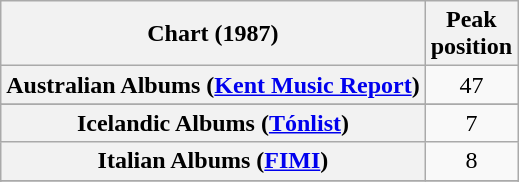<table class="wikitable sortable plainrowheaders" style="text-align:center">
<tr>
<th>Chart (1987)</th>
<th>Peak<br>position</th>
</tr>
<tr>
<th scope="row">Australian Albums (<a href='#'>Kent Music Report</a>)</th>
<td align="center">47</td>
</tr>
<tr>
</tr>
<tr>
</tr>
<tr>
</tr>
<tr>
<th scope="row">Icelandic Albums (<a href='#'>Tónlist</a>)</th>
<td align="center">7</td>
</tr>
<tr>
<th scope="row">Italian Albums (<a href='#'>FIMI</a>)</th>
<td align="center">8</td>
</tr>
<tr>
</tr>
<tr>
</tr>
<tr>
</tr>
<tr>
</tr>
<tr>
</tr>
<tr>
</tr>
</table>
